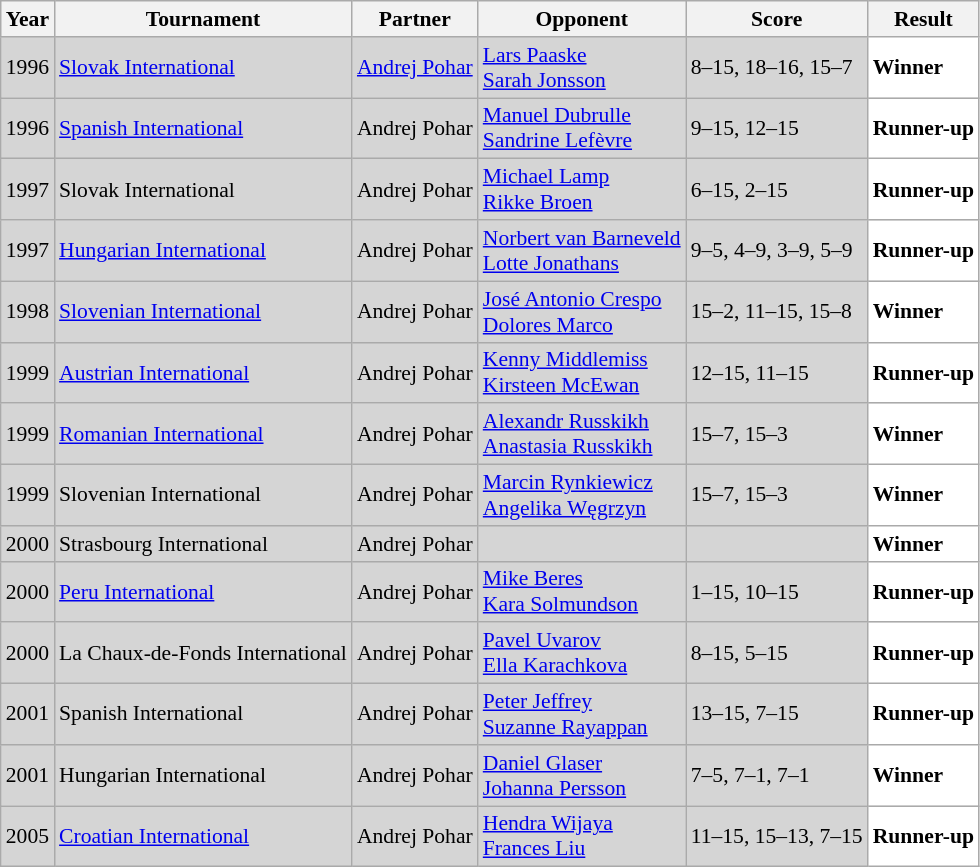<table class="sortable wikitable" style="font-size: 90%;">
<tr>
<th>Year</th>
<th>Tournament</th>
<th>Partner</th>
<th>Opponent</th>
<th>Score</th>
<th>Result</th>
</tr>
<tr style="background:#D5D5D5">
<td align="center">1996</td>
<td align="left"><a href='#'>Slovak International</a></td>
<td align="left"> <a href='#'>Andrej Pohar</a></td>
<td align="left"> <a href='#'>Lars Paaske</a> <br>  <a href='#'>Sarah Jonsson</a></td>
<td align="left">8–15, 18–16, 15–7</td>
<td style="text-align:left; background:white"> <strong>Winner</strong></td>
</tr>
<tr style="background:#D5D5D5">
<td align="center">1996</td>
<td align="left"><a href='#'>Spanish International</a></td>
<td align="left"> Andrej Pohar</td>
<td align="left"> <a href='#'>Manuel Dubrulle</a> <br>  <a href='#'>Sandrine Lefèvre</a></td>
<td align="left">9–15, 12–15</td>
<td style="text-align:left; background:white"> <strong>Runner-up</strong></td>
</tr>
<tr style="background:#D5D5D5">
<td align="center">1997</td>
<td align="left">Slovak International</td>
<td align="left"> Andrej Pohar</td>
<td align="left"> <a href='#'>Michael Lamp</a> <br>  <a href='#'>Rikke Broen</a></td>
<td align="left">6–15, 2–15</td>
<td style="text-align:left; background:white"> <strong>Runner-up</strong></td>
</tr>
<tr style="background:#D5D5D5">
<td align="center">1997</td>
<td align="left"><a href='#'>Hungarian International</a></td>
<td align="left"> Andrej Pohar</td>
<td align="left"> <a href='#'>Norbert van Barneveld</a> <br>  <a href='#'>Lotte Jonathans</a></td>
<td align="left">9–5, 4–9, 3–9, 5–9</td>
<td style="text-align:left; background:white"> <strong>Runner-up</strong></td>
</tr>
<tr style="background:#D5D5D5">
<td align="center">1998</td>
<td align="left"><a href='#'>Slovenian International</a></td>
<td align="left"> Andrej Pohar</td>
<td align="left"> <a href='#'>José Antonio Crespo</a> <br>  <a href='#'>Dolores Marco</a></td>
<td align="left">15–2, 11–15, 15–8</td>
<td style="text-align:left; background:white"> <strong>Winner</strong></td>
</tr>
<tr style="background:#D5D5D5">
<td align="center">1999</td>
<td align="left"><a href='#'>Austrian International</a></td>
<td align="left"> Andrej Pohar</td>
<td align="left"> <a href='#'>Kenny Middlemiss</a> <br>  <a href='#'>Kirsteen McEwan</a></td>
<td align="left">12–15, 11–15</td>
<td style="text-align:left; background:white"> <strong>Runner-up</strong></td>
</tr>
<tr style="background:#D5D5D5">
<td align="center">1999</td>
<td align="left"><a href='#'>Romanian International</a></td>
<td align="left"> Andrej Pohar</td>
<td align="left"> <a href='#'>Alexandr Russkikh</a> <br>  <a href='#'>Anastasia Russkikh</a></td>
<td align="left">15–7, 15–3</td>
<td style="text-align:left; background:white"> <strong>Winner</strong></td>
</tr>
<tr style="background:#D5D5D5">
<td align="center">1999</td>
<td align="left">Slovenian International</td>
<td align="left"> Andrej Pohar</td>
<td align="left"> <a href='#'>Marcin Rynkiewicz</a> <br>  <a href='#'>Angelika Węgrzyn</a></td>
<td align="left">15–7, 15–3</td>
<td style="text-align:left; background:white"> <strong>Winner</strong></td>
</tr>
<tr style="background:#D5D5D5">
<td align="center">2000</td>
<td align="left">Strasbourg International</td>
<td align="left"> Andrej Pohar</td>
<td align="left"> <br> </td>
<td align="left"></td>
<td style="text-align:left; background:white"> <strong>Winner</strong></td>
</tr>
<tr style="background:#D5D5D5">
<td align="center">2000</td>
<td align="left"><a href='#'>Peru International</a></td>
<td align="left"> Andrej Pohar</td>
<td align="left"> <a href='#'>Mike Beres</a> <br>  <a href='#'>Kara Solmundson</a></td>
<td align="left">1–15, 10–15</td>
<td style="text-align:left; background:white"> <strong>Runner-up</strong></td>
</tr>
<tr style="background:#D5D5D5">
<td align="center">2000</td>
<td align="left">La Chaux-de-Fonds International</td>
<td align="left"> Andrej Pohar</td>
<td align="left"> <a href='#'>Pavel Uvarov</a> <br>  <a href='#'>Ella Karachkova</a></td>
<td align="left">8–15, 5–15</td>
<td style="text-align:left; background:white"> <strong>Runner-up</strong></td>
</tr>
<tr style="background:#D5D5D5">
<td align="center">2001</td>
<td align="left">Spanish International</td>
<td align="left"> Andrej Pohar</td>
<td align="left"> <a href='#'>Peter Jeffrey</a> <br>  <a href='#'>Suzanne Rayappan</a></td>
<td align="left">13–15, 7–15</td>
<td style="text-align:left; background:white"> <strong>Runner-up</strong></td>
</tr>
<tr style="background:#D5D5D5">
<td align="center">2001</td>
<td align="left">Hungarian International</td>
<td align="left"> Andrej Pohar</td>
<td align="left"> <a href='#'>Daniel Glaser</a> <br>  <a href='#'>Johanna Persson</a></td>
<td align="left">7–5, 7–1, 7–1</td>
<td style="text-align:left; background:white"> <strong>Winner</strong></td>
</tr>
<tr style="background:#D5D5D5">
<td align="center">2005</td>
<td align="left"><a href='#'>Croatian International</a></td>
<td align="left"> Andrej Pohar</td>
<td align="left"> <a href='#'>Hendra Wijaya</a> <br>  <a href='#'>Frances Liu</a></td>
<td align="left">11–15, 15–13, 7–15</td>
<td style="text-align:left; background:white"> <strong>Runner-up</strong></td>
</tr>
</table>
